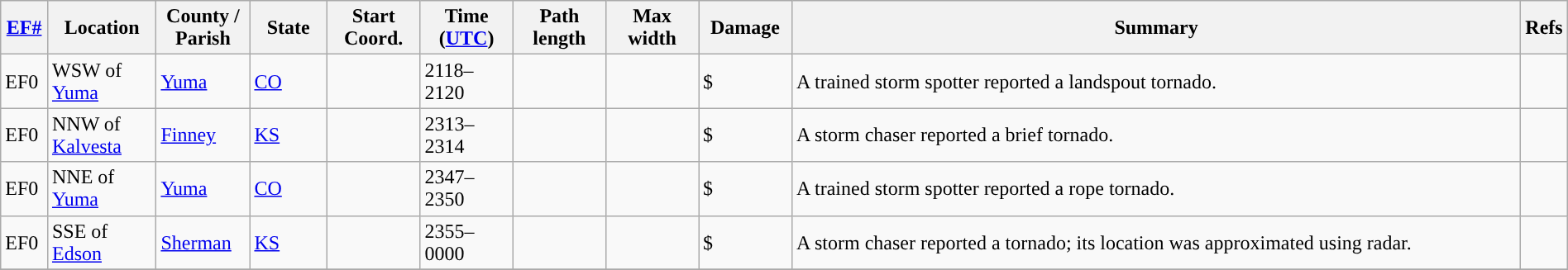<table class="wikitable sortable" style="width:100%;">
<tr>
<th scope="col" width="3%" align="center"><a href='#'>EF#</a></th>
<th scope="col" width="7%" align="center" class="unsortable">Location</th>
<th scope="col" width="6%" align="center" class="unsortable">County / Parish</th>
<th scope="col" width="5%" align="center">State</th>
<th scope="col" width="6%" align="center">Start Coord.</th>
<th scope="col" width="6%" align="center">Time (<a href='#'>UTC</a>)</th>
<th scope="col" width="6%" align="center">Path length</th>
<th scope="col" width="6%" align="center">Max width</th>
<th scope="col" width="6%" align="center">Damage</th>
<th scope="col" width="48%" class="unsortable" align="center">Summary</th>
<th scope="col" width="48%" class="unsortable" align="center">Refs</th>
</tr>
<tr>
<td>EF0</td>
<td>WSW of <a href='#'>Yuma</a></td>
<td><a href='#'>Yuma</a></td>
<td><a href='#'>CO</a></td>
<td></td>
<td>2118–2120</td>
<td></td>
<td></td>
<td>$</td>
<td>A trained storm spotter reported a landspout tornado.</td>
<td></td>
</tr>
<tr>
<td>EF0</td>
<td>NNW of <a href='#'>Kalvesta</a></td>
<td><a href='#'>Finney</a></td>
<td><a href='#'>KS</a></td>
<td></td>
<td>2313–2314</td>
<td></td>
<td></td>
<td>$</td>
<td>A storm chaser reported a brief tornado.</td>
<td></td>
</tr>
<tr>
<td>EF0</td>
<td>NNE of <a href='#'>Yuma</a></td>
<td><a href='#'>Yuma</a></td>
<td><a href='#'>CO</a></td>
<td></td>
<td>2347–2350</td>
<td></td>
<td></td>
<td>$</td>
<td>A trained storm spotter reported a rope tornado.</td>
<td></td>
</tr>
<tr>
<td>EF0</td>
<td>SSE of <a href='#'>Edson</a></td>
<td><a href='#'>Sherman</a></td>
<td><a href='#'>KS</a></td>
<td></td>
<td>2355–0000</td>
<td></td>
<td></td>
<td>$</td>
<td>A storm chaser reported a tornado; its location was approximated using radar.</td>
<td></td>
</tr>
<tr>
</tr>
</table>
